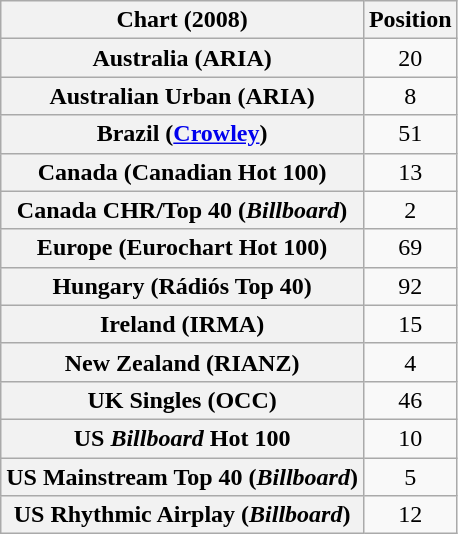<table class="wikitable sortable plainrowheaders" style="text-align:center">
<tr>
<th scope="col">Chart (2008)</th>
<th scope="col">Position</th>
</tr>
<tr>
<th scope="row">Australia (ARIA)</th>
<td>20</td>
</tr>
<tr>
<th scope="row">Australian Urban (ARIA)</th>
<td>8</td>
</tr>
<tr>
<th scope="row">Brazil (<a href='#'>Crowley</a>)</th>
<td>51</td>
</tr>
<tr>
<th scope="row">Canada (Canadian Hot 100)</th>
<td>13</td>
</tr>
<tr>
<th scope="row">Canada CHR/Top 40 (<em>Billboard</em>)</th>
<td>2</td>
</tr>
<tr>
<th scope="row">Europe (Eurochart Hot 100)</th>
<td>69</td>
</tr>
<tr>
<th scope="row">Hungary (Rádiós Top 40)</th>
<td>92</td>
</tr>
<tr>
<th scope="row">Ireland (IRMA)</th>
<td>15</td>
</tr>
<tr>
<th scope="row">New Zealand (RIANZ)</th>
<td>4</td>
</tr>
<tr>
<th scope="row">UK Singles (OCC)</th>
<td>46</td>
</tr>
<tr>
<th scope="row">US <em>Billboard</em> Hot 100</th>
<td>10</td>
</tr>
<tr>
<th scope="row">US Mainstream Top 40 (<em>Billboard</em>)</th>
<td>5</td>
</tr>
<tr>
<th scope="row">US Rhythmic Airplay (<em>Billboard</em>)</th>
<td>12</td>
</tr>
</table>
